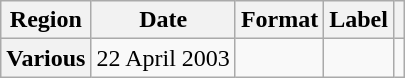<table class="wikitable plainrowheaders">
<tr>
<th scope="col">Region</th>
<th scope="col">Date</th>
<th scope="col">Format</th>
<th scope="col">Label</th>
<th scope="col"></th>
</tr>
<tr>
<th scope="row">Various</th>
<td rowspan="1">22 April 2003</td>
<td rowspan="1"></td>
<td rowspan="1"></td>
<td style="text-align:center;"></td>
</tr>
</table>
